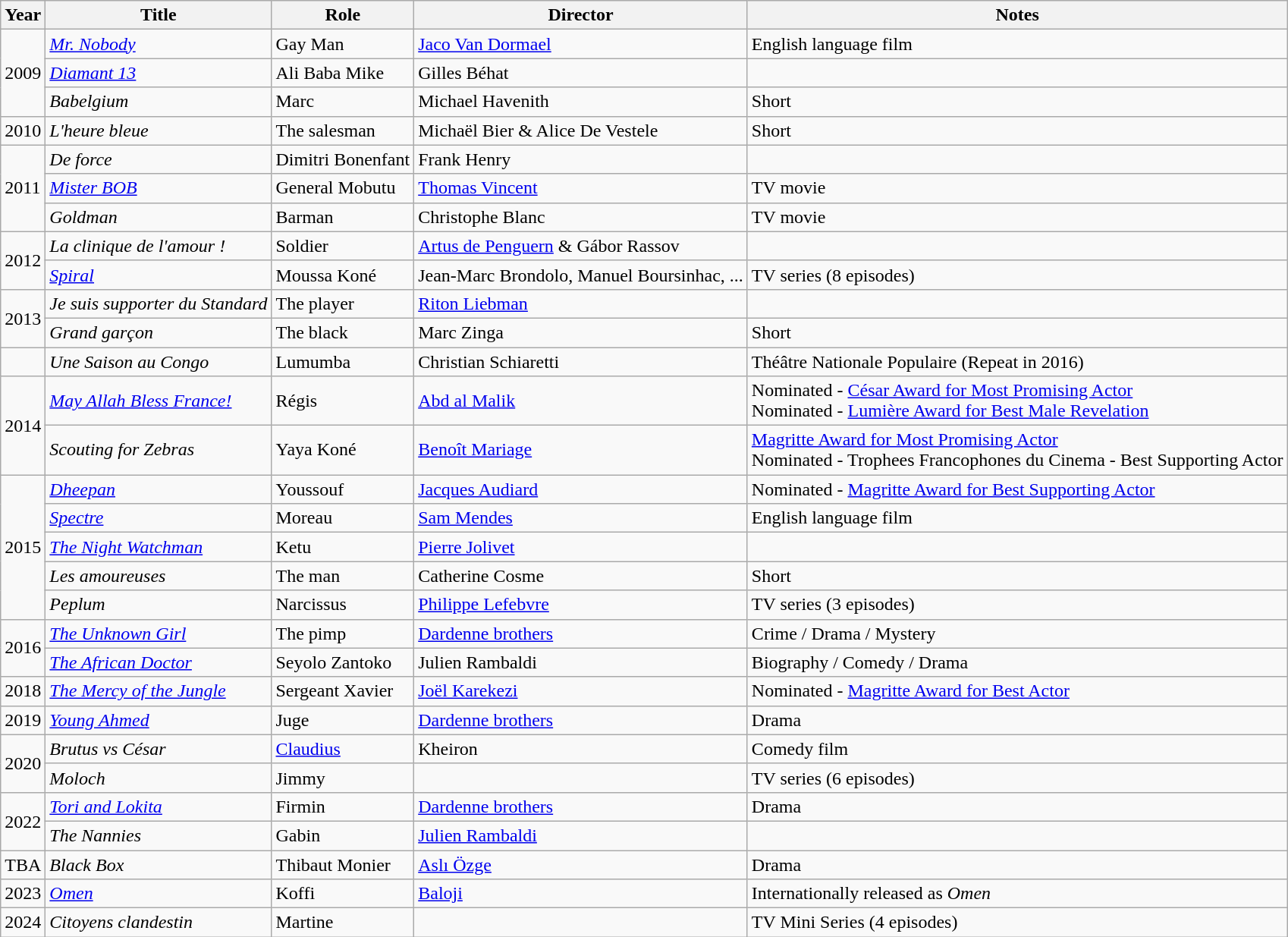<table class="wikitable">
<tr>
<th>Year</th>
<th>Title</th>
<th>Role</th>
<th>Director</th>
<th>Notes</th>
</tr>
<tr>
<td rowspan=3>2009</td>
<td><em><a href='#'>Mr. Nobody</a></em></td>
<td>Gay Man</td>
<td><a href='#'>Jaco Van Dormael</a></td>
<td>English language film</td>
</tr>
<tr>
<td><em><a href='#'>Diamant 13</a></em></td>
<td>Ali Baba Mike</td>
<td>Gilles Béhat</td>
<td></td>
</tr>
<tr>
<td><em>Babelgium</em></td>
<td>Marc</td>
<td>Michael Havenith</td>
<td>Short</td>
</tr>
<tr>
<td rowspan=1>2010</td>
<td><em>L'heure bleue</em></td>
<td>The salesman</td>
<td>Michaël Bier & Alice De Vestele</td>
<td>Short</td>
</tr>
<tr>
<td rowspan=3>2011</td>
<td><em>De force</em></td>
<td>Dimitri Bonenfant</td>
<td>Frank Henry</td>
<td></td>
</tr>
<tr>
<td><em><a href='#'>Mister BOB</a></em></td>
<td>General Mobutu</td>
<td><a href='#'>Thomas Vincent</a></td>
<td>TV movie</td>
</tr>
<tr>
<td><em>Goldman</em></td>
<td>Barman</td>
<td>Christophe Blanc</td>
<td>TV movie</td>
</tr>
<tr>
<td rowspan=2>2012</td>
<td><em>La clinique de l'amour !</em></td>
<td>Soldier</td>
<td><a href='#'>Artus de Penguern</a> & Gábor Rassov</td>
<td></td>
</tr>
<tr>
<td><em><a href='#'>Spiral</a></em></td>
<td>Moussa Koné</td>
<td>Jean-Marc Brondolo, Manuel Boursinhac, ...</td>
<td>TV series (8 episodes)</td>
</tr>
<tr>
<td rowspan=2>2013</td>
<td><em>Je suis supporter du Standard</em></td>
<td>The player</td>
<td><a href='#'>Riton Liebman</a></td>
<td></td>
</tr>
<tr>
<td><em>Grand garçon</em></td>
<td>The black</td>
<td>Marc Zinga</td>
<td>Short</td>
</tr>
<tr>
<td></td>
<td><em>Une Saison au Congo</em></td>
<td>Lumumba</td>
<td>Christian Schiaretti</td>
<td>Théâtre Nationale Populaire (Repeat in 2016)</td>
</tr>
<tr>
<td rowspan=2>2014</td>
<td><em><a href='#'>May Allah Bless France!</a></em></td>
<td>Régis</td>
<td><a href='#'>Abd al Malik</a></td>
<td>Nominated - <a href='#'>César Award for Most Promising Actor</a><br>Nominated - <a href='#'>Lumière Award for Best Male Revelation</a></td>
</tr>
<tr>
<td><em>Scouting for Zebras</em></td>
<td>Yaya Koné</td>
<td><a href='#'>Benoît Mariage</a></td>
<td><a href='#'>Magritte Award for Most Promising Actor</a><br>Nominated - Trophees Francophones du Cinema - Best Supporting Actor</td>
</tr>
<tr>
<td rowspan=5>2015</td>
<td><em><a href='#'>Dheepan</a></em></td>
<td>Youssouf</td>
<td><a href='#'>Jacques Audiard</a></td>
<td>Nominated - <a href='#'>Magritte Award for Best Supporting Actor</a></td>
</tr>
<tr>
<td><em><a href='#'>Spectre</a></em></td>
<td>Moreau</td>
<td><a href='#'>Sam Mendes</a></td>
<td>English language film</td>
</tr>
<tr>
<td><em><a href='#'>The Night Watchman</a></em></td>
<td>Ketu</td>
<td><a href='#'>Pierre Jolivet</a></td>
<td></td>
</tr>
<tr>
<td><em>Les amoureuses</em></td>
<td>The man</td>
<td>Catherine Cosme</td>
<td>Short</td>
</tr>
<tr>
<td><em>Peplum</em></td>
<td>Narcissus</td>
<td><a href='#'>Philippe Lefebvre</a></td>
<td>TV series (3 episodes)</td>
</tr>
<tr>
<td rowspan=2>2016</td>
<td><em><a href='#'>The Unknown Girl</a></em></td>
<td>The pimp</td>
<td><a href='#'>Dardenne brothers</a></td>
<td>Crime / Drama / Mystery</td>
</tr>
<tr>
<td><em><a href='#'>The African Doctor</a></em></td>
<td>Seyolo Zantoko</td>
<td>Julien Rambaldi</td>
<td>Biography / Comedy / Drama</td>
</tr>
<tr>
<td>2018</td>
<td><em><a href='#'>The Mercy of the Jungle</a></em></td>
<td>Sergeant Xavier</td>
<td><a href='#'>Joël Karekezi</a></td>
<td>Nominated - <a href='#'>Magritte Award for Best Actor</a></td>
</tr>
<tr>
<td>2019</td>
<td><em><a href='#'>Young Ahmed</a></em></td>
<td>Juge</td>
<td><a href='#'>Dardenne brothers</a></td>
<td>Drama</td>
</tr>
<tr>
<td rowspan=2>2020</td>
<td><em>Brutus vs César</em></td>
<td><a href='#'>Claudius</a></td>
<td>Kheiron</td>
<td>Comedy film</td>
</tr>
<tr>
<td><em>Moloch</em></td>
<td>Jimmy</td>
<td></td>
<td>TV series (6 episodes)</td>
</tr>
<tr>
<td rowspan=2>2022</td>
<td><em><a href='#'>Tori and Lokita</a></em></td>
<td>Firmin</td>
<td><a href='#'>Dardenne brothers</a></td>
<td>Drama</td>
</tr>
<tr>
<td><em>The Nannies</em></td>
<td>Gabin</td>
<td><a href='#'>Julien Rambaldi</a></td>
<td></td>
</tr>
<tr>
<td>TBA</td>
<td><em>Black Box</em></td>
<td>Thibaut Monier</td>
<td><a href='#'>Aslı Özge</a></td>
<td>Drama</td>
</tr>
<tr>
<td>2023</td>
<td><em><a href='#'>Omen</a></em></td>
<td>Koffi</td>
<td><a href='#'>Baloji</a></td>
<td>Internationally released as <em>Omen</em></td>
</tr>
<tr>
<td>2024</td>
<td><em>Citoyens clandestin</em></td>
<td>Martine</td>
<td></td>
<td>TV Mini Series (4 episodes)</td>
</tr>
</table>
